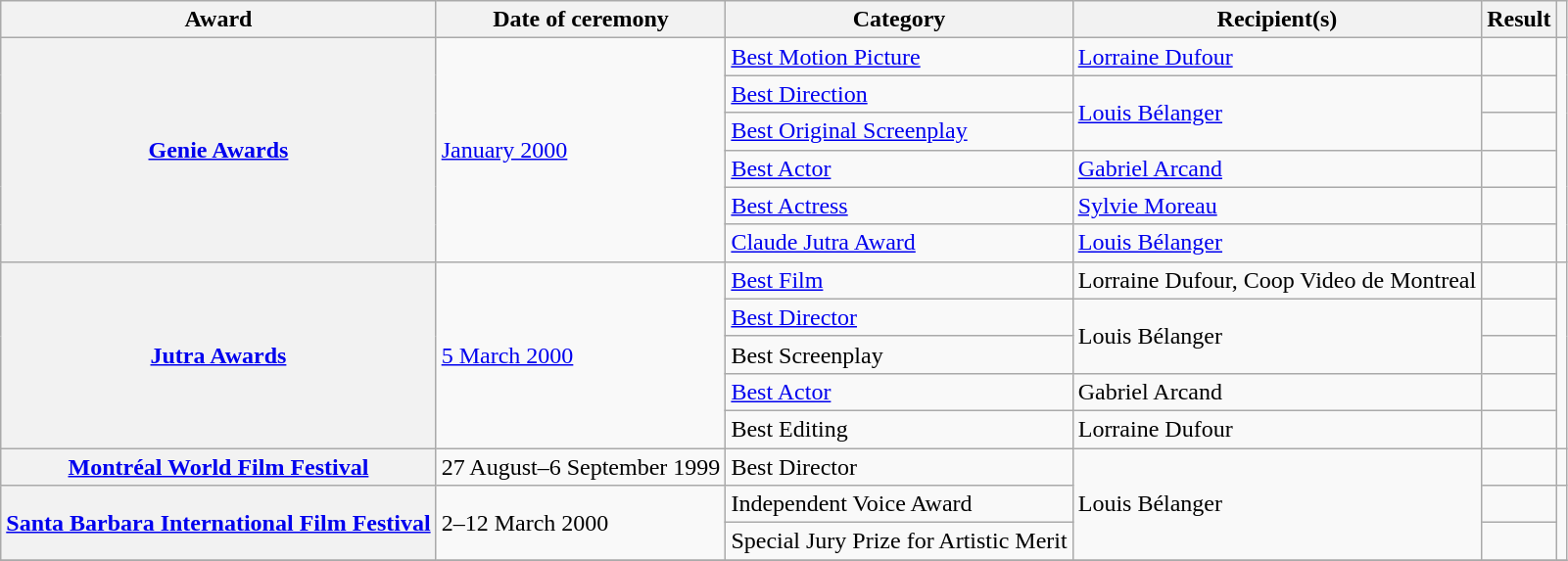<table class="wikitable plainrowheaders sortable">
<tr>
<th scope="col">Award</th>
<th scope="col">Date of ceremony</th>
<th scope="col">Category</th>
<th scope="col">Recipient(s)</th>
<th scope="col">Result</th>
<th scope="col" class="unsortable"></th>
</tr>
<tr>
<th scope="row" rowspan=6><a href='#'>Genie Awards</a></th>
<td rowspan="6"><a href='#'>January 2000</a></td>
<td><a href='#'>Best Motion Picture</a></td>
<td><a href='#'>Lorraine Dufour</a></td>
<td></td>
<td rowspan="6"></td>
</tr>
<tr>
<td><a href='#'>Best Direction</a></td>
<td rowspan="2"><a href='#'>Louis Bélanger</a></td>
<td></td>
</tr>
<tr>
<td><a href='#'>Best Original Screenplay</a></td>
<td></td>
</tr>
<tr>
<td><a href='#'>Best Actor</a></td>
<td><a href='#'>Gabriel Arcand</a></td>
<td></td>
</tr>
<tr>
<td><a href='#'>Best Actress</a></td>
<td><a href='#'>Sylvie Moreau</a></td>
<td></td>
</tr>
<tr>
<td><a href='#'>Claude Jutra Award</a></td>
<td><a href='#'>Louis Bélanger</a></td>
<td></td>
</tr>
<tr>
<th scope="row" rowspan=5><a href='#'>Jutra Awards</a></th>
<td rowspan="5"><a href='#'>5 March 2000</a></td>
<td><a href='#'>Best Film</a></td>
<td>Lorraine Dufour, Coop Video de Montreal</td>
<td></td>
<td rowspan="5"></td>
</tr>
<tr>
<td><a href='#'>Best Director</a></td>
<td rowspan="2">Louis Bélanger</td>
<td></td>
</tr>
<tr>
<td>Best Screenplay</td>
<td></td>
</tr>
<tr>
<td><a href='#'>Best Actor</a></td>
<td>Gabriel Arcand</td>
<td></td>
</tr>
<tr>
<td>Best Editing</td>
<td>Lorraine Dufour</td>
<td></td>
</tr>
<tr>
<th scope="row"><a href='#'>Montréal World Film Festival</a></th>
<td rowspan="1">27 August–6 September 1999</td>
<td>Best Director</td>
<td rowspan="3">Louis Bélanger</td>
<td></td>
<td rowspan="1"></td>
</tr>
<tr>
<th scope="row" rowspan=2><a href='#'>Santa Barbara International Film Festival</a></th>
<td rowspan="2">2–12 March 2000</td>
<td>Independent Voice Award</td>
<td></td>
<td rowspan="2"></td>
</tr>
<tr>
<td>Special Jury Prize for Artistic Merit</td>
<td></td>
</tr>
<tr>
</tr>
</table>
